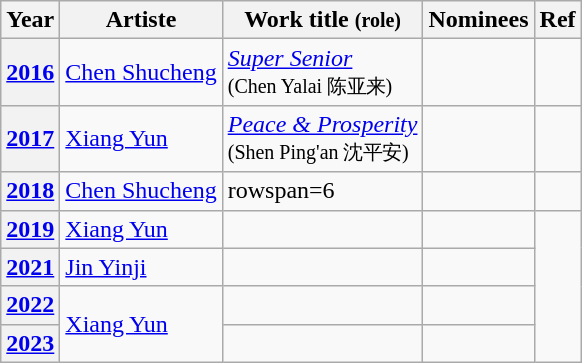<table class="wikitable sortable">
<tr>
<th>Year</th>
<th>Artiste</th>
<th>Work title <small>(role)</small></th>
<th>Nominees</th>
<th>Ref</th>
</tr>
<tr>
<th scope="row"><a href='#'>2016</a></th>
<td><a href='#'>Chen Shucheng</a></td>
<td><em><a href='#'>Super Senior</a></em><br><small>(Chen Yalai 陈亚来)</small></td>
<td></td>
<td></td>
</tr>
<tr>
<th scope="row"><a href='#'>2017</a></th>
<td><a href='#'>Xiang Yun</a></td>
<td><em><a href='#'>Peace & Prosperity</a></em><br><small>(Shen Ping'an 沈平安)</small></td>
<td></td>
<td></td>
</tr>
<tr>
<th scope="row"><a href='#'>2018</a></th>
<td><a href='#'>Chen Shucheng</a></td>
<td>rowspan=6 </td>
<td></td>
<td></td>
</tr>
<tr>
<th scope="row"><a href='#'>2019</a></th>
<td><a href='#'>Xiang Yun</a></td>
<td></td>
<td></td>
</tr>
<tr>
<th scope="row"><a href='#'>2021</a></th>
<td><a href='#'>Jin Yinji</a></td>
<td></td>
<td></td>
</tr>
<tr>
<th scope="row"><a href='#'>2022</a></th>
<td rowspan=2><a href='#'>Xiang Yun</a></td>
<td></td>
<td></td>
</tr>
<tr>
<th scope="row"><a href='#'>2023</a></th>
<td></td>
<td></td>
</tr>
</table>
